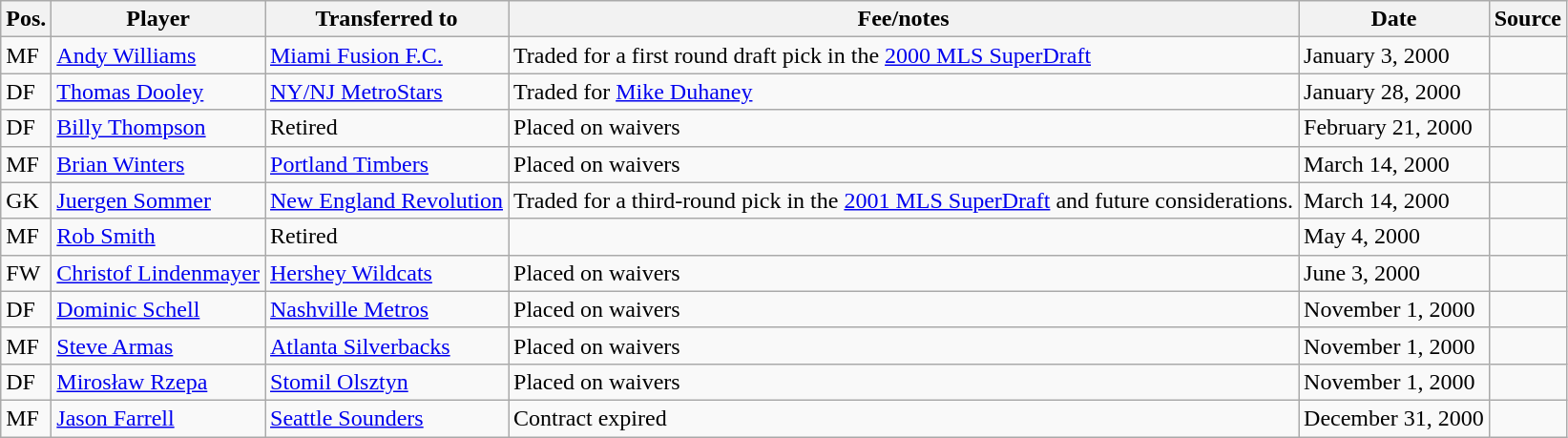<table class="wikitable sortable" style="text-align: left">
<tr>
<th><strong>Pos.</strong></th>
<th><strong>Player</strong></th>
<th><strong>Transferred to</strong></th>
<th><strong>Fee/notes</strong></th>
<th><strong>Date</strong></th>
<th><strong>Source</strong></th>
</tr>
<tr>
<td>MF</td>
<td> <a href='#'>Andy Williams</a></td>
<td> <a href='#'>Miami Fusion F.C.</a></td>
<td>Traded for a first round draft pick in the <a href='#'>2000 MLS SuperDraft</a></td>
<td>January 3, 2000</td>
<td align=center></td>
</tr>
<tr>
<td>DF</td>
<td> <a href='#'>Thomas Dooley</a></td>
<td> <a href='#'>NY/NJ MetroStars</a></td>
<td>Traded for <a href='#'>Mike Duhaney</a></td>
<td>January 28, 2000</td>
<td align=center></td>
</tr>
<tr>
<td>DF</td>
<td> <a href='#'>Billy Thompson</a></td>
<td>Retired</td>
<td>Placed on waivers</td>
<td>February 21, 2000</td>
<td align=center></td>
</tr>
<tr>
<td>MF</td>
<td> <a href='#'>Brian Winters</a></td>
<td> <a href='#'>Portland Timbers</a></td>
<td>Placed on waivers</td>
<td>March 14, 2000</td>
<td align=center></td>
</tr>
<tr>
<td>GK</td>
<td> <a href='#'>Juergen Sommer</a></td>
<td> <a href='#'>New England Revolution</a></td>
<td>Traded for a third-round pick in the <a href='#'>2001 MLS SuperDraft</a> and future considerations.</td>
<td>March 14, 2000</td>
<td align=center></td>
</tr>
<tr>
<td>MF</td>
<td> <a href='#'>Rob Smith</a></td>
<td>Retired</td>
<td></td>
<td>May 4, 2000</td>
<td align=center></td>
</tr>
<tr>
<td>FW</td>
<td> <a href='#'>Christof Lindenmayer</a></td>
<td> <a href='#'>Hershey Wildcats</a></td>
<td>Placed on waivers</td>
<td>June 3, 2000</td>
<td align=center></td>
</tr>
<tr>
<td>DF</td>
<td> <a href='#'>Dominic Schell</a></td>
<td> <a href='#'>Nashville Metros</a></td>
<td>Placed on waivers</td>
<td>November 1, 2000</td>
<td align=center></td>
</tr>
<tr>
<td>MF</td>
<td> <a href='#'>Steve Armas</a></td>
<td> <a href='#'>Atlanta Silverbacks</a></td>
<td>Placed on waivers</td>
<td>November 1, 2000</td>
<td align=center></td>
</tr>
<tr>
<td>DF</td>
<td> <a href='#'>Mirosław Rzepa</a></td>
<td> <a href='#'>Stomil Olsztyn</a></td>
<td>Placed on waivers</td>
<td>November 1, 2000</td>
<td align=center></td>
</tr>
<tr>
<td>MF</td>
<td> <a href='#'>Jason Farrell</a></td>
<td> <a href='#'>Seattle Sounders</a></td>
<td>Contract expired</td>
<td>December 31, 2000</td>
<td align=center></td>
</tr>
</table>
